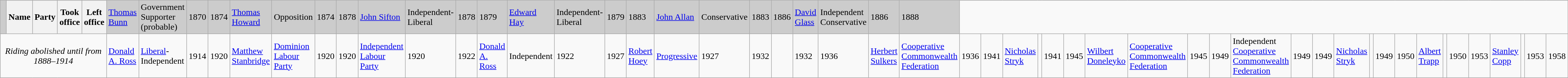<table class="wikitable">
<tr bgcolor="CCCCCC">
<td> </td>
<th width="30%"><strong>Name </strong></th>
<th width="45%"><strong>Party</strong></th>
<th width="15%"><strong>Took office</strong></th>
<th width="15%"><strong>Left office</strong><br></th>
<td><a href='#'>Thomas Bunn</a><br></td>
<td>Government Supporter (probable)</td>
<td>1870</td>
<td>1874<br></td>
<td><a href='#'>Thomas Howard</a><br></td>
<td>Opposition</td>
<td>1874</td>
<td>1878<br></td>
<td><a href='#'>John Sifton</a><br></td>
<td>Independent-Liberal</td>
<td>1878</td>
<td>1879<br></td>
<td><a href='#'>Edward Hay</a><br></td>
<td>Independent-Liberal</td>
<td>1879</td>
<td>1883<br></td>
<td><a href='#'>John Allan</a><br></td>
<td>Conservative</td>
<td>1883</td>
<td>1886<br></td>
<td><a href='#'>David Glass</a><br></td>
<td>Independent Conservative</td>
<td>1886</td>
<td>1888</td>
</tr>
<tr>
<td align="center" colspan=5><em>Riding abolished until from 1888–1914</em><br></td>
<td><a href='#'>Donald A. Ross</a><br></td>
<td><a href='#'>Liberal</a>-Independent</td>
<td>1914</td>
<td>1920<br></td>
<td rowspan="2"><a href='#'>Matthew Stanbridge</a></td>
<td><a href='#'>Dominion Labour Party</a></td>
<td>1920</td>
<td>1920<br></td>
<td><a href='#'>Independent Labour Party</a></td>
<td>1920</td>
<td>1922<br></td>
<td><a href='#'>Donald A. Ross</a><br></td>
<td>Independent</td>
<td>1922</td>
<td>1927<br></td>
<td rowspan="2"><a href='#'>Robert Hoey</a></td>
<td><a href='#'>Progressive</a></td>
<td>1927</td>
<td>1932<br></td>
<td></td>
<td>1932</td>
<td>1936<br></td>
<td><a href='#'>Herbert Sulkers</a><br></td>
<td><a href='#'>Cooperative Commonwealth Federation</a></td>
<td>1936</td>
<td>1941<br></td>
<td><a href='#'>Nicholas Stryk</a><br></td>
<td></td>
<td>1941</td>
<td>1945<br></td>
<td rowspan="2"><a href='#'>Wilbert Doneleyko</a></td>
<td><a href='#'>Cooperative Commonwealth Federation</a></td>
<td>1945</td>
<td>1949<br></td>
<td>Independent <a href='#'>Cooperative Commonwealth Federation</a></td>
<td>1949</td>
<td>1949<br></td>
<td><a href='#'>Nicholas Stryk</a><br></td>
<td></td>
<td>1949</td>
<td>1950<br></td>
<td><a href='#'>Albert Trapp</a><br></td>
<td></td>
<td>1950</td>
<td>1953<br></td>
<td><a href='#'>Stanley Copp</a><br></td>
<td></td>
<td>1953</td>
<td>1958</td>
</tr>
</table>
